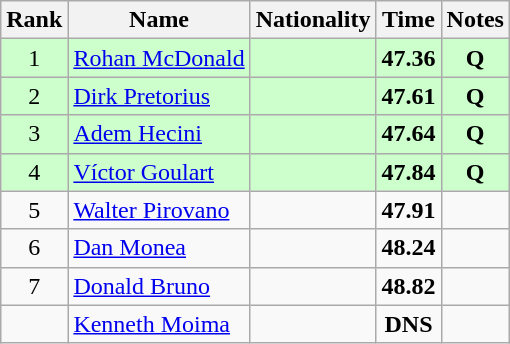<table class="wikitable sortable" style="text-align:center">
<tr>
<th>Rank</th>
<th>Name</th>
<th>Nationality</th>
<th>Time</th>
<th>Notes</th>
</tr>
<tr bgcolor=ccffcc>
<td>1</td>
<td align=left><a href='#'>Rohan McDonald</a></td>
<td align=left></td>
<td><strong>47.36</strong></td>
<td><strong>Q</strong></td>
</tr>
<tr bgcolor=ccffcc>
<td>2</td>
<td align=left><a href='#'>Dirk Pretorius</a></td>
<td align=left></td>
<td><strong>47.61</strong></td>
<td><strong>Q</strong></td>
</tr>
<tr bgcolor=ccffcc>
<td>3</td>
<td align=left><a href='#'>Adem Hecini</a></td>
<td align=left></td>
<td><strong>47.64</strong></td>
<td><strong>Q</strong></td>
</tr>
<tr bgcolor=ccffcc>
<td>4</td>
<td align=left><a href='#'>Víctor Goulart</a></td>
<td align=left></td>
<td><strong>47.84</strong></td>
<td><strong>Q</strong></td>
</tr>
<tr>
<td>5</td>
<td align=left><a href='#'>Walter Pirovano</a></td>
<td align=left></td>
<td><strong>47.91</strong></td>
<td></td>
</tr>
<tr>
<td>6</td>
<td align=left><a href='#'>Dan Monea</a></td>
<td align=left></td>
<td><strong>48.24</strong></td>
<td></td>
</tr>
<tr>
<td>7</td>
<td align=left><a href='#'>Donald Bruno</a></td>
<td align=left></td>
<td><strong>48.82</strong></td>
<td></td>
</tr>
<tr>
<td></td>
<td align=left><a href='#'>Kenneth Moima</a></td>
<td align=left></td>
<td><strong>DNS</strong></td>
<td></td>
</tr>
</table>
